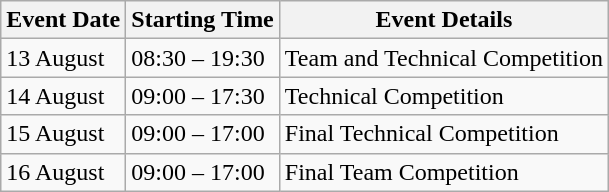<table class="wikitable">
<tr>
<th>Event Date</th>
<th>Starting Time</th>
<th>Event Details</th>
</tr>
<tr>
<td>13 August</td>
<td>08:30 – 19:30</td>
<td>Team and Technical Competition</td>
</tr>
<tr>
<td>14 August</td>
<td>09:00 – 17:30</td>
<td>Technical Competition</td>
</tr>
<tr>
<td>15 August</td>
<td>09:00 – 17:00</td>
<td>Final Technical Competition</td>
</tr>
<tr>
<td>16 August</td>
<td>09:00 – 17:00</td>
<td>Final Team Competition</td>
</tr>
</table>
